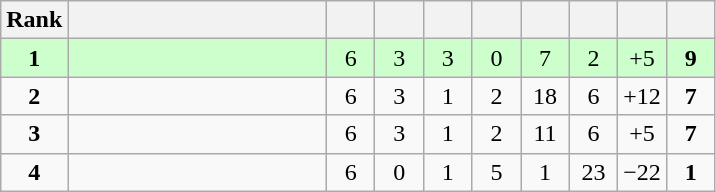<table class="wikitable" style="text-align: center;">
<tr>
<th width=30>Rank</th>
<th width=165></th>
<th width=25></th>
<th width=25></th>
<th width=25></th>
<th width=25></th>
<th width=25></th>
<th width=25></th>
<th width=25></th>
<th width=25></th>
</tr>
<tr style="background:#ccffcc;">
<td><strong>1</strong></td>
<td style="text-align:left;"></td>
<td>6</td>
<td>3</td>
<td>3</td>
<td>0</td>
<td>7</td>
<td>2</td>
<td>+5</td>
<td><strong>9</strong></td>
</tr>
<tr>
<td><strong>2</strong></td>
<td style="text-align:left;"></td>
<td>6</td>
<td>3</td>
<td>1</td>
<td>2</td>
<td>18</td>
<td>6</td>
<td>+12</td>
<td><strong>7</strong></td>
</tr>
<tr>
<td><strong>3</strong></td>
<td style="text-align:left;"></td>
<td>6</td>
<td>3</td>
<td>1</td>
<td>2</td>
<td>11</td>
<td>6</td>
<td>+5</td>
<td><strong>7</strong></td>
</tr>
<tr>
<td><strong>4</strong></td>
<td style="text-align:left;"></td>
<td>6</td>
<td>0</td>
<td>1</td>
<td>5</td>
<td>1</td>
<td>23</td>
<td>−22</td>
<td><strong>1</strong></td>
</tr>
</table>
